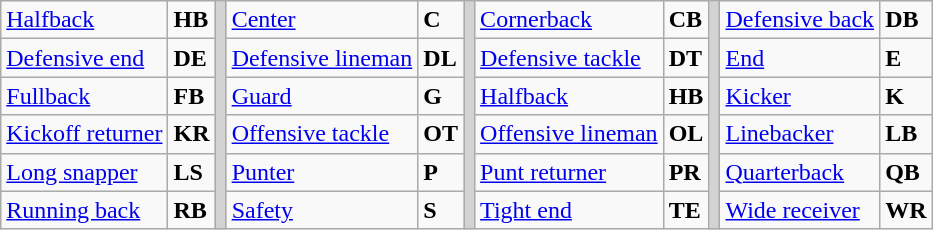<table class="wikitable">
<tr>
<td><a href='#'>Halfback</a></td>
<td><strong>HB</strong></td>
<td rowSpan="6" style="background-color:lightgrey;"></td>
<td><a href='#'>Center</a></td>
<td><strong>C</strong></td>
<td rowSpan="6" style="background-color:lightgrey;"></td>
<td><a href='#'>Cornerback</a></td>
<td><strong>CB</strong></td>
<td rowSpan="6" style="background-color:lightgrey;"></td>
<td><a href='#'>Defensive back</a></td>
<td><strong>DB</strong></td>
</tr>
<tr>
<td><a href='#'>Defensive end</a></td>
<td><strong>DE</strong></td>
<td><a href='#'>Defensive lineman</a></td>
<td><strong>DL</strong></td>
<td><a href='#'>Defensive tackle</a></td>
<td><strong>DT</strong></td>
<td><a href='#'>End</a></td>
<td><strong>E</strong></td>
</tr>
<tr>
<td><a href='#'>Fullback</a></td>
<td><strong>FB</strong></td>
<td><a href='#'>Guard</a></td>
<td><strong>G</strong></td>
<td><a href='#'>Halfback</a></td>
<td><strong>HB</strong></td>
<td><a href='#'>Kicker</a></td>
<td><strong>K</strong></td>
</tr>
<tr>
<td><a href='#'>Kickoff returner</a></td>
<td><strong>KR</strong></td>
<td><a href='#'>Offensive tackle</a></td>
<td><strong>OT</strong></td>
<td><a href='#'>Offensive lineman</a></td>
<td><strong>OL</strong></td>
<td><a href='#'>Linebacker</a></td>
<td><strong>LB</strong></td>
</tr>
<tr>
<td><a href='#'>Long snapper</a></td>
<td><strong>LS</strong></td>
<td><a href='#'>Punter</a></td>
<td><strong>P</strong></td>
<td><a href='#'>Punt returner</a></td>
<td><strong>PR</strong></td>
<td><a href='#'>Quarterback</a></td>
<td><strong>QB</strong></td>
</tr>
<tr>
<td><a href='#'>Running back</a></td>
<td><strong>RB</strong></td>
<td><a href='#'>Safety</a></td>
<td><strong>S</strong></td>
<td><a href='#'>Tight end</a></td>
<td><strong>TE</strong></td>
<td><a href='#'>Wide receiver</a></td>
<td><strong>WR</strong></td>
</tr>
</table>
